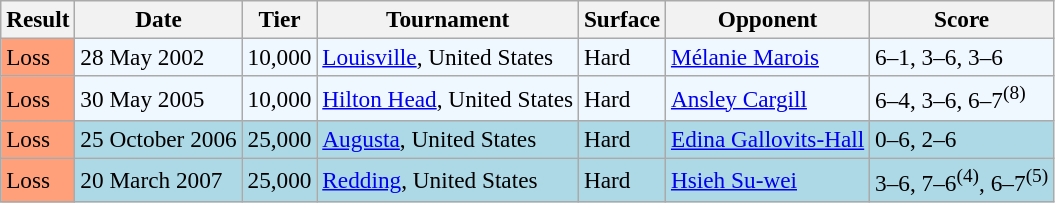<table class="sortable wikitable" style="font-size:97%;">
<tr>
<th>Result</th>
<th>Date</th>
<th>Tier</th>
<th>Tournament</th>
<th>Surface</th>
<th>Opponent</th>
<th class="unsortable">Score</th>
</tr>
<tr style="background:#f0f8ff;">
<td bgcolor="FFA07A">Loss</td>
<td>28 May 2002</td>
<td>10,000</td>
<td><a href='#'>Louisville</a>, United States</td>
<td>Hard</td>
<td> <a href='#'>Mélanie Marois</a></td>
<td>6–1, 3–6, 3–6</td>
</tr>
<tr style="background:#f0f8ff;">
<td bgcolor="FFA07A">Loss</td>
<td>30 May 2005</td>
<td>10,000</td>
<td><a href='#'>Hilton Head</a>, United States</td>
<td>Hard</td>
<td> <a href='#'>Ansley Cargill</a></td>
<td>6–4, 3–6, 6–7<sup>(8)</sup></td>
</tr>
<tr style="background:lightblue;">
<td bgcolor="FFA07A">Loss</td>
<td>25 October 2006</td>
<td>25,000</td>
<td><a href='#'>Augusta</a>, United States</td>
<td>Hard</td>
<td> <a href='#'>Edina Gallovits-Hall</a></td>
<td>0–6, 2–6</td>
</tr>
<tr style="background:lightblue;">
<td bgcolor="FFA07A">Loss</td>
<td>20 March 2007</td>
<td>25,000</td>
<td><a href='#'>Redding</a>, United States</td>
<td>Hard</td>
<td> <a href='#'>Hsieh Su-wei</a></td>
<td>3–6, 7–6<sup>(4)</sup>, 6–7<sup>(5)</sup></td>
</tr>
</table>
